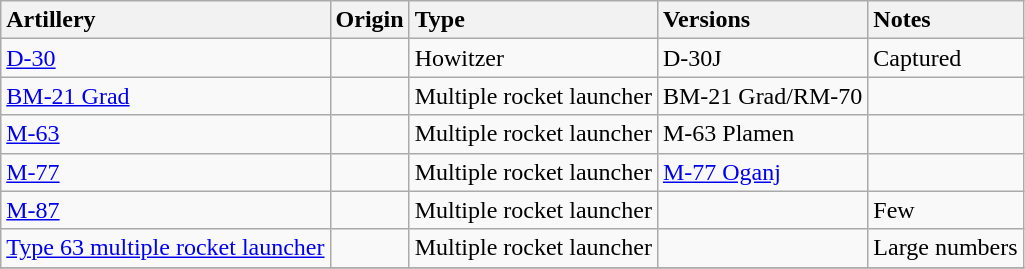<table class="wikitable">
<tr>
<th style="text-align: left;">Artillery</th>
<th style="text-align: left;">Origin</th>
<th style="text-align: left;">Type</th>
<th style="text-align: left;">Versions</th>
<th style="text-align: left;">Notes</th>
</tr>
<tr>
<td><a href='#'>D-30</a></td>
<td></td>
<td>Howitzer</td>
<td>D-30J</td>
<td>Captured</td>
</tr>
<tr>
<td><a href='#'>BM-21 Grad</a></td>
<td></td>
<td>Multiple rocket launcher</td>
<td>BM-21 Grad/RM-70</td>
<td></td>
</tr>
<tr>
<td><a href='#'>M-63</a></td>
<td></td>
<td>Multiple rocket launcher</td>
<td>M-63 Plamen</td>
<td></td>
</tr>
<tr>
<td><a href='#'>M-77</a></td>
<td></td>
<td>Multiple rocket launcher</td>
<td><a href='#'>M-77 Oganj</a></td>
<td></td>
</tr>
<tr>
<td><a href='#'>M-87</a></td>
<td></td>
<td>Multiple rocket launcher</td>
<td></td>
<td>Few</td>
</tr>
<tr>
<td><a href='#'>Type 63 multiple rocket launcher</a></td>
<td></td>
<td>Multiple rocket launcher</td>
<td></td>
<td>Large numbers</td>
</tr>
<tr>
</tr>
</table>
